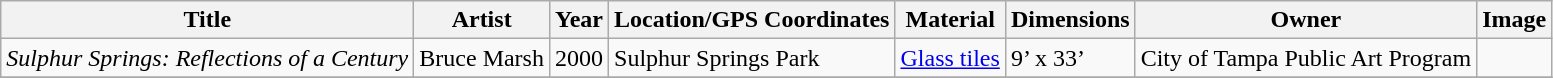<table class="wikitable sortable">
<tr>
<th>Title</th>
<th>Artist</th>
<th>Year</th>
<th>Location/GPS Coordinates</th>
<th>Material</th>
<th>Dimensions</th>
<th>Owner</th>
<th>Image</th>
</tr>
<tr>
<td><em>Sulphur Springs: Reflections of a Century</em></td>
<td>Bruce Marsh</td>
<td>2000</td>
<td>Sulphur Springs Park</td>
<td><a href='#'>Glass tiles</a></td>
<td>9’ x 33’</td>
<td>City of Tampa Public Art Program</td>
<td></td>
</tr>
<tr>
</tr>
</table>
